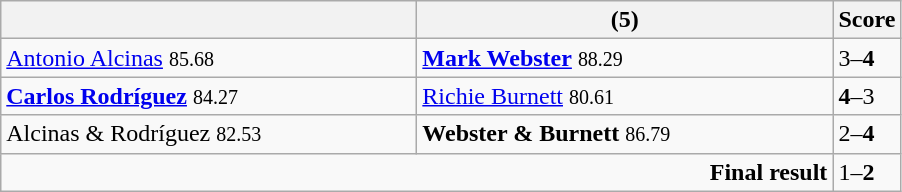<table class="wikitable">
<tr>
<th width=270></th>
<th width=270><strong></strong> (5)</th>
<th>Score</th>
</tr>
<tr>
<td><a href='#'>Antonio Alcinas</a> <small><span>85.68</span></small></td>
<td><strong><a href='#'>Mark Webster</a></strong> <small><span>88.29</span></small></td>
<td>3–<strong>4</strong></td>
</tr>
<tr>
<td><strong><a href='#'>Carlos Rodríguez</a></strong> <small><span>84.27</span></small></td>
<td><a href='#'>Richie Burnett</a> <small><span>80.61</span></small></td>
<td><strong>4</strong>–3</td>
</tr>
<tr>
<td>Alcinas & Rodríguez <small><span>82.53</span></small></td>
<td><strong>Webster & Burnett</strong> <small><span>86.79</span></small></td>
<td>2–<strong>4</strong></td>
</tr>
<tr>
<td colspan="2" align="right"><strong>Final result</strong></td>
<td>1–<strong>2</strong></td>
</tr>
</table>
